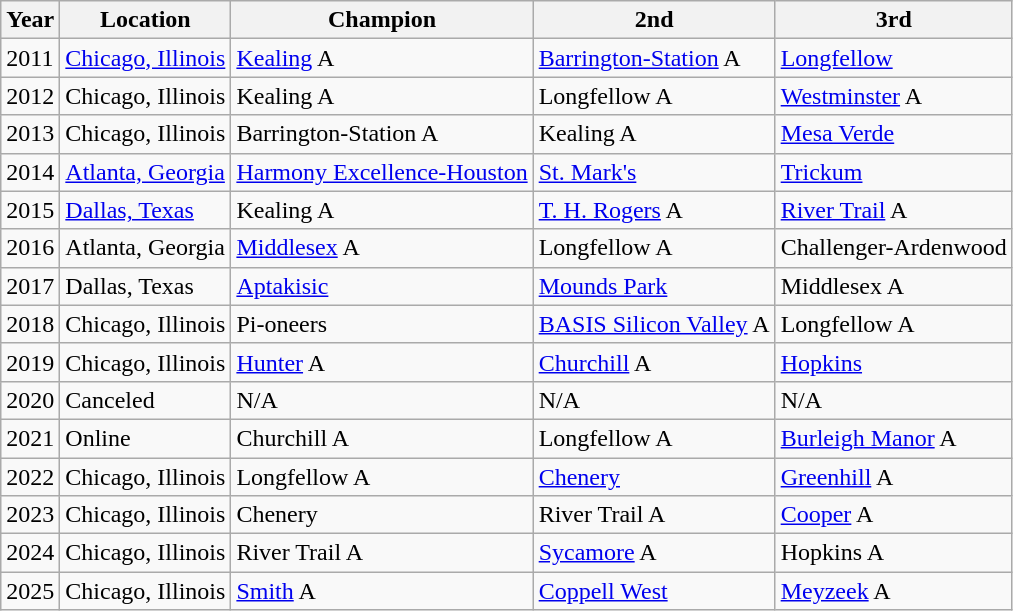<table class="wikitable">
<tr>
<th>Year</th>
<th>Location</th>
<th>Champion</th>
<th>2nd</th>
<th>3rd</th>
</tr>
<tr>
<td>2011</td>
<td><a href='#'>Chicago, Illinois</a></td>
<td><a href='#'>Kealing</a> A</td>
<td><a href='#'>Barrington-Station</a> A</td>
<td><a href='#'>Longfellow</a></td>
</tr>
<tr>
<td>2012</td>
<td>Chicago, Illinois</td>
<td>Kealing A</td>
<td>Longfellow A</td>
<td><a href='#'>Westminster</a> A</td>
</tr>
<tr>
<td>2013</td>
<td>Chicago, Illinois</td>
<td>Barrington-Station A</td>
<td>Kealing A</td>
<td><a href='#'>Mesa Verde</a></td>
</tr>
<tr>
<td>2014</td>
<td><a href='#'>Atlanta, Georgia</a></td>
<td><a href='#'>Harmony Excellence-Houston</a></td>
<td><a href='#'>St. Mark's</a></td>
<td><a href='#'>Trickum</a></td>
</tr>
<tr>
<td>2015</td>
<td><a href='#'>Dallas, Texas</a></td>
<td>Kealing A</td>
<td><a href='#'>T. H. Rogers</a> A</td>
<td><a href='#'>River Trail</a> A</td>
</tr>
<tr>
<td>2016</td>
<td>Atlanta, Georgia</td>
<td><a href='#'>Middlesex</a> A</td>
<td>Longfellow A</td>
<td>Challenger-Ardenwood</td>
</tr>
<tr>
<td>2017</td>
<td>Dallas, Texas</td>
<td><a href='#'>Aptakisic</a></td>
<td><a href='#'>Mounds Park</a></td>
<td>Middlesex A</td>
</tr>
<tr>
<td>2018</td>
<td>Chicago, Illinois</td>
<td>Pi-oneers</td>
<td><a href='#'>BASIS Silicon Valley</a> A</td>
<td>Longfellow A</td>
</tr>
<tr>
<td>2019</td>
<td>Chicago, Illinois</td>
<td><a href='#'>Hunter</a> A</td>
<td><a href='#'>Churchill</a> A</td>
<td><a href='#'>Hopkins</a></td>
</tr>
<tr>
<td>2020</td>
<td>Canceled</td>
<td>N/A</td>
<td>N/A</td>
<td>N/A</td>
</tr>
<tr>
<td>2021</td>
<td>Online</td>
<td>Churchill A</td>
<td>Longfellow A</td>
<td><a href='#'>Burleigh Manor</a> A</td>
</tr>
<tr>
<td>2022</td>
<td>Chicago, Illinois</td>
<td>Longfellow A</td>
<td><a href='#'>Chenery</a></td>
<td><a href='#'>Greenhill</a> A</td>
</tr>
<tr>
<td>2023</td>
<td>Chicago, Illinois</td>
<td>Chenery</td>
<td>River Trail A</td>
<td><a href='#'>Cooper</a> A</td>
</tr>
<tr>
<td>2024</td>
<td>Chicago, Illinois</td>
<td>River Trail A</td>
<td><a href='#'>Sycamore</a> A</td>
<td>Hopkins A</td>
</tr>
<tr>
<td>2025</td>
<td>Chicago, Illinois</td>
<td><a href='#'>Smith</a> A</td>
<td><a href='#'>Coppell West</a></td>
<td><a href='#'>Meyzeek</a> A</td>
</tr>
</table>
